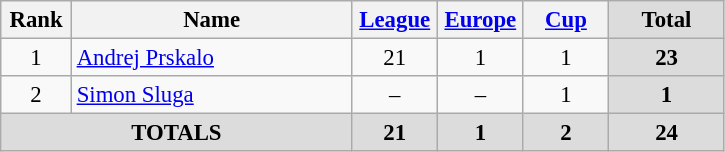<table class="wikitable" style="font-size: 95%; text-align: center;">
<tr>
<th width=40>Rank</th>
<th width=180>Name</th>
<th width=50><a href='#'>League</a></th>
<th width=50><a href='#'>Europe</a></th>
<th width=50><a href='#'>Cup</a></th>
<th width=70 style="background: #DCDCDC">Total</th>
</tr>
<tr>
<td rowspan=1>1</td>
<td style="text-align:left;"> <a href='#'>Andrej Prskalo</a></td>
<td>21</td>
<td>1</td>
<td>1</td>
<th style="background: #DCDCDC">23</th>
</tr>
<tr>
<td rowspan=1>2</td>
<td style="text-align:left;"> <a href='#'>Simon Sluga</a></td>
<td>–</td>
<td>–</td>
<td>1</td>
<th style="background: #DCDCDC">1</th>
</tr>
<tr>
<th colspan="2" align="center" style="background: #DCDCDC">TOTALS</th>
<th style="background: #DCDCDC">21</th>
<th style="background: #DCDCDC">1</th>
<th style="background: #DCDCDC">2</th>
<th style="background: #DCDCDC">24</th>
</tr>
</table>
